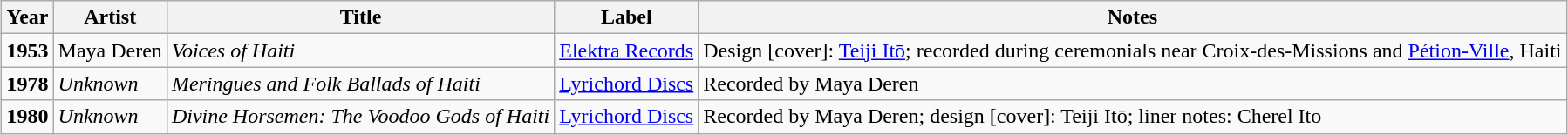<table class="wikitable" style="margin:auto;">
<tr>
<th>Year</th>
<th>Artist</th>
<th>Title</th>
<th>Label</th>
<th>Notes</th>
</tr>
<tr>
<td><strong>1953</strong></td>
<td>Maya Deren</td>
<td><em>Voices of Haiti</em></td>
<td><a href='#'>Elektra Records</a></td>
<td>Design [cover]: <a href='#'>Teiji Itō</a>; recorded during ceremonials near Croix-des-Missions and <a href='#'>Pétion-Ville</a>, Haiti</td>
</tr>
<tr>
<td><strong>1978</strong></td>
<td><em>Unknown</em></td>
<td><em>Meringues and Folk Ballads of Haiti</em></td>
<td><a href='#'>Lyrichord Discs</a></td>
<td>Recorded by Maya Deren</td>
</tr>
<tr>
<td><strong>1980</strong></td>
<td><em>Unknown</em></td>
<td><em>Divine Horsemen: The Voodoo Gods of Haiti</em></td>
<td><a href='#'>Lyrichord Discs</a></td>
<td>Recorded by Maya Deren; design [cover]: Teiji Itō; liner notes: Cherel Ito</td>
</tr>
</table>
